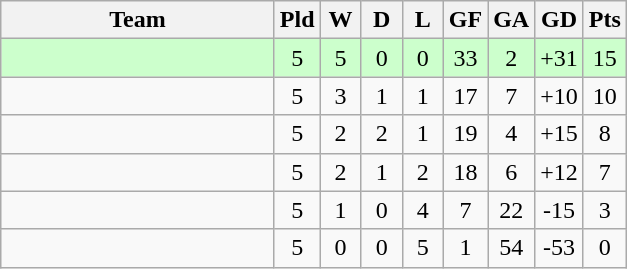<table class="wikitable" style="text-align: center;">
<tr>
<th width=175>Team</th>
<th style="width:20px;" abbr="Played">Pld</th>
<th style="width:20px;" abbr="Won">W</th>
<th style="width:20px;" abbr="Drawn">D</th>
<th style="width:20px;" abbr="Lost">L</th>
<th style="width:20px;" abbr="Goals for">GF</th>
<th style="width:20px;" abbr="Goals against">GA</th>
<th style="width:20px;" abbr="Goal difference">GD</th>
<th style="width:20px;" abbr="Points">Pts</th>
</tr>
<tr bgcolor="#ccffcc">
<td align=left></td>
<td>5</td>
<td>5</td>
<td>0</td>
<td>0</td>
<td>33</td>
<td>2</td>
<td>+31</td>
<td>15</td>
</tr>
<tr>
<td align=left></td>
<td>5</td>
<td>3</td>
<td>1</td>
<td>1</td>
<td>17</td>
<td>7</td>
<td>+10</td>
<td>10</td>
</tr>
<tr>
<td align=left></td>
<td>5</td>
<td>2</td>
<td>2</td>
<td>1</td>
<td>19</td>
<td>4</td>
<td>+15</td>
<td>8</td>
</tr>
<tr>
<td ALIGN=LEFT></td>
<td>5</td>
<td>2</td>
<td>1</td>
<td>2</td>
<td>18</td>
<td>6</td>
<td>+12</td>
<td>7</td>
</tr>
<tr>
<td align=left></td>
<td>5</td>
<td>1</td>
<td>0</td>
<td>4</td>
<td>7</td>
<td>22</td>
<td>-15</td>
<td>3</td>
</tr>
<tr>
<td align=left></td>
<td>5</td>
<td>0</td>
<td>0</td>
<td>5</td>
<td>1</td>
<td>54</td>
<td>-53</td>
<td>0</td>
</tr>
</table>
